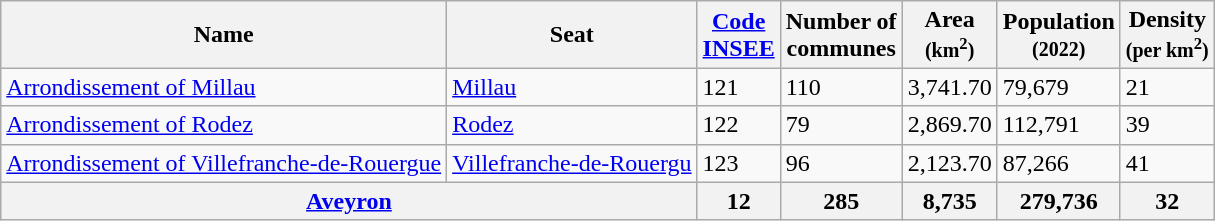<table class="wikitable">
<tr>
<th>Name</th>
<th>Seat</th>
<th><a href='#'>Code<br>INSEE</a></th>
<th>Number of<br>communes</th>
<th>Area<br><small>(km<sup>2</sup>)</small></th>
<th>Population<br><small>(2022)</small></th>
<th>Density<br><small>(per km<sup>2</sup>)</small></th>
</tr>
<tr>
<td><a href='#'>Arrondissement of Millau</a></td>
<td><a href='#'>Millau</a></td>
<td>121</td>
<td>110</td>
<td>3,741.70</td>
<td>79,679</td>
<td>21</td>
</tr>
<tr>
<td><a href='#'>Arrondissement of Rodez</a></td>
<td><a href='#'>Rodez</a></td>
<td>122</td>
<td>79</td>
<td>2,869.70</td>
<td>112,791</td>
<td>39</td>
</tr>
<tr>
<td><a href='#'>Arrondissement of Villefranche-de-Rouergue</a></td>
<td><a href='#'>Villefranche-de-Rouergu</a></td>
<td>123</td>
<td>96</td>
<td>2,123.70</td>
<td>87,266</td>
<td>41</td>
</tr>
<tr>
<th colspan="2"><a href='#'>Aveyron</a></th>
<th>12</th>
<th>285</th>
<th>8,735</th>
<th>279,736</th>
<th>32</th>
</tr>
</table>
